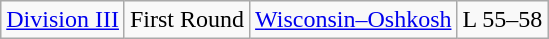<table class="wikitable">
<tr>
<td rowspan="5"><a href='#'>Division III</a></td>
<td>First Round</td>
<td><a href='#'>Wisconsin–Oshkosh</a></td>
<td>L 55–58</td>
</tr>
</table>
